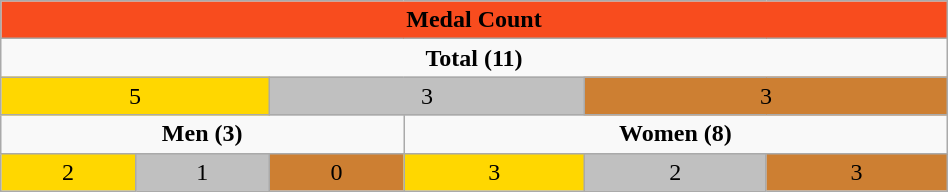<table class="wikitable" width=50% style="margin-left: auto; margin-right: auto; border: none;">
<tr>
<td colspan=6 align=center bgcolor="#F84C1E"><strong>Medal Count</strong></td>
</tr>
<tr>
<td colspan=6 align=center><strong>Total (11)</strong></td>
</tr>
<tr>
<td colspan=2 align=center bgcolor="#FFD700">5 </td>
<td colspan=2 align=center bgcolor="#C0C0C0">3 </td>
<td colspan=2 align=center bgcolor="#CD7F32">3 </td>
</tr>
<tr>
<td colspan=3 align=center><strong>Men (3)</strong></td>
<td colspan=3 align=center><strong>Women (8)</strong></td>
</tr>
<tr>
<td align=center bgcolor="#FFD700">2 </td>
<td align=center bgcolor="#C0C0C0">1 </td>
<td align=center bgcolor="#CD7F32">0 </td>
<td align=center bgcolor="#FFD700">3 </td>
<td align=center bgcolor="#C0C0C0">2 </td>
<td align=center bgcolor="#CD7F32">3 </td>
</tr>
</table>
